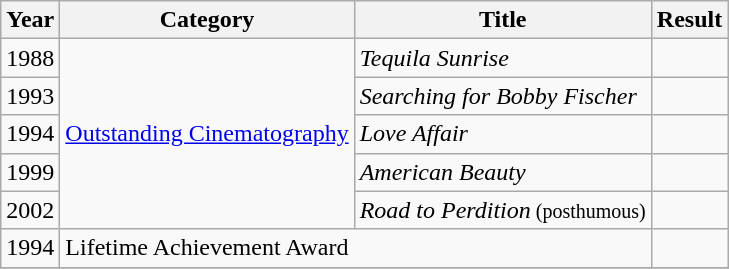<table class="wikitable">
<tr>
<th>Year</th>
<th>Category</th>
<th>Title</th>
<th>Result</th>
</tr>
<tr>
<td>1988</td>
<td rowspan=5><a href='#'>Outstanding Cinematography</a></td>
<td><em>Tequila Sunrise</em></td>
<td></td>
</tr>
<tr>
<td>1993</td>
<td><em>Searching for Bobby Fischer</em></td>
<td></td>
</tr>
<tr>
<td>1994</td>
<td><em>Love Affair</em></td>
<td></td>
</tr>
<tr>
<td>1999</td>
<td><em>American Beauty</em></td>
<td></td>
</tr>
<tr>
<td>2002</td>
<td><em>Road to Perdition</em><small> (posthumous)</small></td>
<td></td>
</tr>
<tr>
<td>1994</td>
<td colspan=2>Lifetime Achievement Award</td>
<td></td>
</tr>
<tr>
</tr>
</table>
